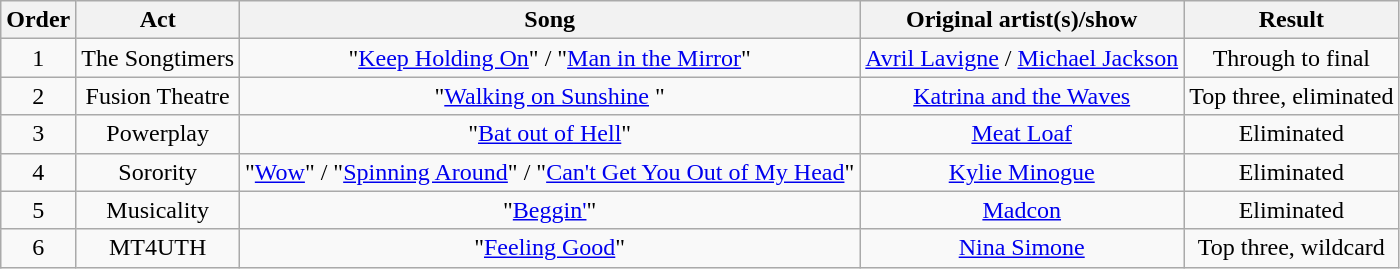<table class="wikitable" style="text-align:center;">
<tr>
<th>Order</th>
<th>Act</th>
<th>Song</th>
<th>Original artist(s)/show</th>
<th>Result</th>
</tr>
<tr>
<td style="text-align:center;">1</td>
<td>The Songtimers</td>
<td>"<a href='#'>Keep Holding On</a>" / "<a href='#'>Man in the Mirror</a>"</td>
<td><a href='#'>Avril Lavigne</a> / <a href='#'>Michael Jackson</a></td>
<td>Through to final</td>
</tr>
<tr>
<td style="text-align:center;">2</td>
<td>Fusion Theatre</td>
<td>"<a href='#'>Walking on Sunshine</a> "</td>
<td><a href='#'>Katrina and the Waves</a></td>
<td>Top three, eliminated</td>
</tr>
<tr>
<td style="text-align:center;">3</td>
<td>Powerplay</td>
<td>"<a href='#'>Bat out of Hell</a>"</td>
<td><a href='#'>Meat Loaf</a></td>
<td>Eliminated</td>
</tr>
<tr>
<td style="text-align:center;">4</td>
<td>Sorority</td>
<td>"<a href='#'>Wow</a>" / "<a href='#'>Spinning Around</a>" / "<a href='#'>Can't Get You Out of My Head</a>"</td>
<td><a href='#'>Kylie Minogue</a></td>
<td>Eliminated</td>
</tr>
<tr>
<td style="text-align:center;">5</td>
<td>Musicality</td>
<td>"<a href='#'>Beggin'</a>"</td>
<td><a href='#'>Madcon</a></td>
<td>Eliminated</td>
</tr>
<tr>
<td style="text-align:center;">6</td>
<td>MT4UTH</td>
<td>"<a href='#'>Feeling Good</a>"</td>
<td><a href='#'>Nina Simone</a></td>
<td>Top three, wildcard</td>
</tr>
</table>
